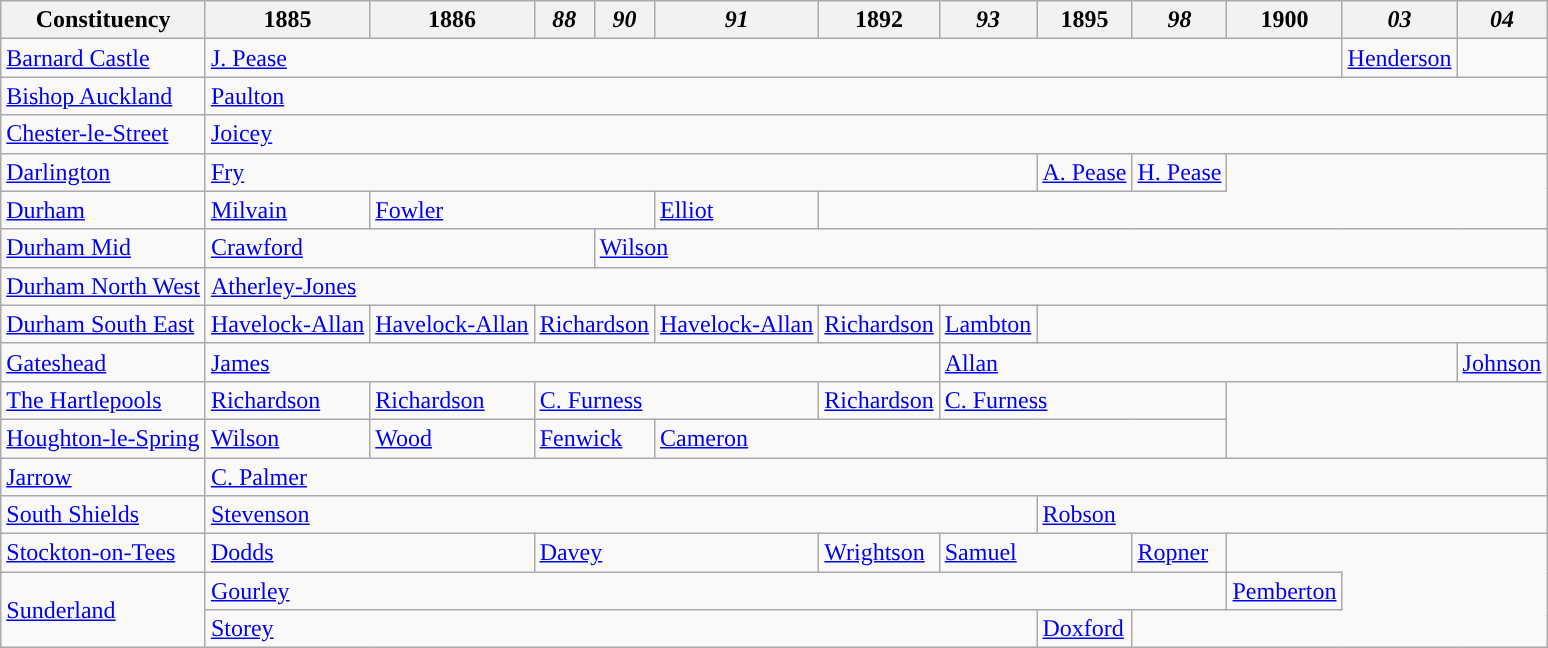<table class="wikitable">
<tr>
<th>Constituency</th>
<th>1885</th>
<th>1886</th>
<th><em>88</em></th>
<th><em>90</em></th>
<th><em>91</em></th>
<th>1892</th>
<th><em>93</em></th>
<th>1895</th>
<th><em>98</em></th>
<th>1900</th>
<th><em>03</em></th>
<th><em>04</em></th>
</tr>
<tr>
<td><a href='#'>Barnard Castle</a></td>
<td colspan="10"><a href='#'>J. Pease</a></td>
<td><a href='#'>Henderson</a></td>
</tr>
<tr>
<td><a href='#'>Bishop Auckland</a></td>
<td colspan="12"><a href='#'>Paulton</a></td>
</tr>
<tr>
<td><a href='#'>Chester-le-Street</a></td>
<td colspan="12"><a href='#'>Joicey</a></td>
</tr>
<tr>
<td><a href='#'>Darlington</a></td>
<td colspan="7"><a href='#'>Fry</a></td>
<td><a href='#'>A. Pease</a></td>
<td><a href='#'>H. Pease</a></td>
</tr>
<tr>
<td><a href='#'>Durham</a></td>
<td><a href='#'>Milvain</a></td>
<td colspan="3"><a href='#'>Fowler</a></td>
<td><a href='#'>Elliot</a></td>
</tr>
<tr>
<td><a href='#'>Durham Mid</a></td>
<td colspan="3"><a href='#'>Crawford</a></td>
<td colspan="9"><a href='#'>Wilson</a></td>
</tr>
<tr>
<td><a href='#'>Durham North West</a></td>
<td colspan="12"><a href='#'>Atherley-Jones</a></td>
</tr>
<tr>
<td><a href='#'>Durham South East</a></td>
<td><a href='#'>Havelock-Allan</a></td>
<td><a href='#'>Havelock-Allan</a></td>
<td colspan="2"><a href='#'>Richardson</a></td>
<td><a href='#'>Havelock-Allan</a></td>
<td><a href='#'>Richardson</a></td>
<td><a href='#'>Lambton</a></td>
</tr>
<tr>
<td><a href='#'>Gateshead</a></td>
<td colspan="6"><a href='#'>James</a></td>
<td colspan="5"><a href='#'>Allan</a></td>
<td><a href='#'>Johnson</a></td>
</tr>
<tr>
<td><a href='#'>The Hartlepools</a></td>
<td><a href='#'>Richardson</a></td>
<td><a href='#'>Richardson</a></td>
<td colspan="3"><a href='#'>C. Furness</a></td>
<td><a href='#'>Richardson</a></td>
<td colspan="3"><a href='#'>C. Furness</a></td>
</tr>
<tr>
<td><a href='#'>Houghton-le-Spring</a></td>
<td><a href='#'>Wilson</a></td>
<td><a href='#'>Wood</a></td>
<td colspan="2"><a href='#'>Fenwick</a></td>
<td colspan="5"><a href='#'>Cameron</a></td>
</tr>
<tr>
<td><a href='#'>Jarrow</a></td>
<td colspan="12"><a href='#'>C. Palmer</a></td>
</tr>
<tr>
<td><a href='#'>South Shields</a></td>
<td colspan="7"><a href='#'>Stevenson</a></td>
<td colspan="5"><a href='#'>Robson</a></td>
</tr>
<tr>
<td><a href='#'>Stockton-on-Tees</a></td>
<td colspan="2"><a href='#'>Dodds</a></td>
<td colspan="3"><a href='#'>Davey</a></td>
<td><a href='#'>Wrightson</a></td>
<td colspan="2"><a href='#'>Samuel</a></td>
<td><a href='#'>Ropner</a></td>
</tr>
<tr>
<td rowspan="2"><a href='#'>Sunderland</a></td>
<td colspan="9"><a href='#'>Gourley</a></td>
<td><a href='#'>Pemberton</a></td>
</tr>
<tr>
<td colspan="7"><a href='#'>Storey</a></td>
<td><a href='#'>Doxford</a></td>
</tr>
</table>
